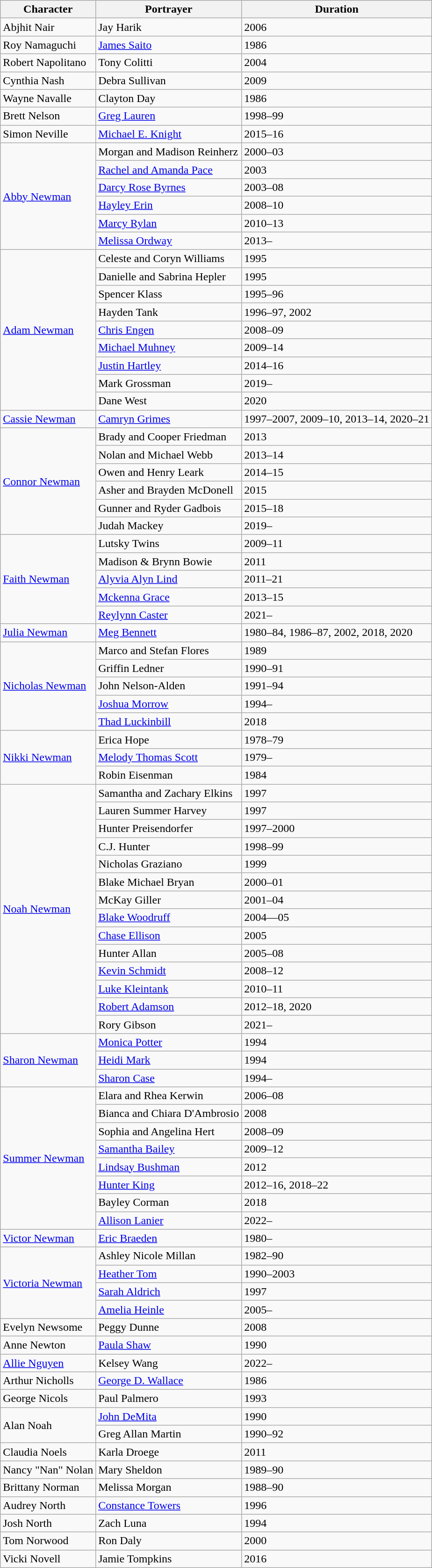<table class="wikitable sortable">
<tr ">
<th>Character</th>
<th>Portrayer</th>
<th>Duration</th>
</tr>
<tr>
<td>Abjhit Nair</td>
<td>Jay Harik</td>
<td>2006</td>
</tr>
<tr>
<td>Roy Namaguchi</td>
<td><a href='#'>James Saito</a></td>
<td>1986</td>
</tr>
<tr>
<td>Robert Napolitano</td>
<td>Tony Colitti</td>
<td>2004</td>
</tr>
<tr>
<td>Cynthia Nash</td>
<td>Debra Sullivan</td>
<td>2009</td>
</tr>
<tr>
<td>Wayne Navalle</td>
<td>Clayton Day</td>
<td>1986</td>
</tr>
<tr>
<td>Brett Nelson</td>
<td><a href='#'>Greg Lauren</a></td>
<td>1998–99</td>
</tr>
<tr>
<td>Simon Neville</td>
<td><a href='#'>Michael E. Knight</a></td>
<td>2015–16</td>
</tr>
<tr>
<td rowspan="6"><a href='#'>Abby Newman</a></td>
<td>Morgan and Madison Reinherz</td>
<td>2000–03</td>
</tr>
<tr>
<td><a href='#'>Rachel and Amanda Pace</a></td>
<td>2003</td>
</tr>
<tr>
<td><a href='#'>Darcy Rose Byrnes</a></td>
<td>2003–08</td>
</tr>
<tr>
<td><a href='#'>Hayley Erin</a></td>
<td>2008–10</td>
</tr>
<tr>
<td><a href='#'>Marcy Rylan</a></td>
<td>2010–13</td>
</tr>
<tr>
<td><a href='#'>Melissa Ordway</a></td>
<td>2013–</td>
</tr>
<tr>
<td rowspan="9"><a href='#'>Adam Newman</a></td>
<td>Celeste and Coryn Williams</td>
<td>1995</td>
</tr>
<tr>
<td>Danielle and Sabrina Hepler</td>
<td>1995</td>
</tr>
<tr>
<td>Spencer Klass</td>
<td>1995–96</td>
</tr>
<tr>
<td>Hayden Tank</td>
<td>1996–97, 2002</td>
</tr>
<tr>
<td><a href='#'>Chris Engen</a></td>
<td>2008–09</td>
</tr>
<tr>
<td><a href='#'>Michael Muhney</a></td>
<td>2009–14</td>
</tr>
<tr>
<td><a href='#'>Justin Hartley</a></td>
<td>2014–16</td>
</tr>
<tr>
<td>Mark Grossman</td>
<td>2019–</td>
</tr>
<tr>
<td>Dane West</td>
<td>2020</td>
</tr>
<tr>
<td><a href='#'>Cassie Newman</a></td>
<td><a href='#'>Camryn Grimes</a></td>
<td>1997–2007, 2009–10, 2013–14, 2020–21</td>
</tr>
<tr>
<td rowspan="6"><a href='#'>Connor Newman</a></td>
<td>Brady and Cooper Friedman</td>
<td>2013</td>
</tr>
<tr>
<td>Nolan and Michael Webb</td>
<td>2013–14</td>
</tr>
<tr>
<td>Owen and Henry Leark</td>
<td>2014–15</td>
</tr>
<tr>
<td>Asher and Brayden McDonell</td>
<td>2015</td>
</tr>
<tr>
<td>Gunner and Ryder Gadbois</td>
<td>2015–18</td>
</tr>
<tr>
<td>Judah Mackey</td>
<td>2019–</td>
</tr>
<tr>
<td rowspan="5"><a href='#'>Faith Newman</a></td>
<td>Lutsky Twins</td>
<td>2009–11</td>
</tr>
<tr>
<td>Madison & Brynn Bowie</td>
<td>2011</td>
</tr>
<tr>
<td><a href='#'>Alyvia Alyn Lind</a></td>
<td>2011–21</td>
</tr>
<tr>
<td><a href='#'>Mckenna Grace</a></td>
<td>2013–15</td>
</tr>
<tr>
<td><a href='#'>Reylynn Caster</a></td>
<td>2021–</td>
</tr>
<tr>
<td><a href='#'>Julia Newman</a></td>
<td><a href='#'>Meg Bennett</a></td>
<td>1980–84, 1986–87, 2002, 2018, 2020</td>
</tr>
<tr>
<td rowspan="5"><a href='#'>Nicholas Newman</a></td>
<td>Marco and Stefan Flores</td>
<td>1989</td>
</tr>
<tr>
<td>Griffin Ledner</td>
<td>1990–91</td>
</tr>
<tr>
<td>John Nelson-Alden</td>
<td>1991–94</td>
</tr>
<tr>
<td><a href='#'>Joshua Morrow</a></td>
<td>1994–</td>
</tr>
<tr>
<td><a href='#'>Thad Luckinbill</a></td>
<td>2018</td>
</tr>
<tr>
<td rowspan="3"><a href='#'>Nikki Newman</a></td>
<td>Erica Hope</td>
<td>1978–79</td>
</tr>
<tr>
<td><a href='#'>Melody Thomas Scott</a></td>
<td>1979–</td>
</tr>
<tr>
<td>Robin Eisenman</td>
<td>1984</td>
</tr>
<tr>
<td rowspan="14"><a href='#'>Noah Newman</a></td>
<td>Samantha and Zachary Elkins</td>
<td>1997</td>
</tr>
<tr>
<td>Lauren Summer Harvey</td>
<td>1997</td>
</tr>
<tr>
<td>Hunter Preisendorfer</td>
<td>1997–2000</td>
</tr>
<tr>
<td>C.J. Hunter</td>
<td>1998–99</td>
</tr>
<tr>
<td>Nicholas Graziano</td>
<td>1999</td>
</tr>
<tr>
<td>Blake Michael Bryan</td>
<td>2000–01</td>
</tr>
<tr>
<td>McKay Giller</td>
<td>2001–04</td>
</tr>
<tr>
<td><a href='#'>Blake Woodruff</a></td>
<td>2004—05</td>
</tr>
<tr>
<td><a href='#'>Chase Ellison</a></td>
<td>2005</td>
</tr>
<tr>
<td>Hunter Allan</td>
<td>2005–08</td>
</tr>
<tr>
<td><a href='#'>Kevin Schmidt</a></td>
<td>2008–12</td>
</tr>
<tr>
<td><a href='#'>Luke Kleintank</a></td>
<td>2010–11</td>
</tr>
<tr>
<td><a href='#'>Robert Adamson</a></td>
<td>2012–18, 2020</td>
</tr>
<tr>
<td>Rory Gibson</td>
<td>2021–</td>
</tr>
<tr>
<td rowspan="3"><a href='#'>Sharon Newman</a></td>
<td><a href='#'>Monica Potter</a></td>
<td>1994</td>
</tr>
<tr>
<td><a href='#'>Heidi Mark</a></td>
<td>1994</td>
</tr>
<tr>
<td><a href='#'>Sharon Case</a></td>
<td>1994–</td>
</tr>
<tr>
<td rowspan="8"><a href='#'>Summer Newman</a></td>
<td>Elara and Rhea Kerwin</td>
<td>2006–08</td>
</tr>
<tr>
<td>Bianca and Chiara D'Ambrosio</td>
<td>2008</td>
</tr>
<tr>
<td>Sophia and Angelina Hert</td>
<td>2008–09</td>
</tr>
<tr>
<td><a href='#'>Samantha Bailey</a></td>
<td>2009–12</td>
</tr>
<tr>
<td><a href='#'>Lindsay Bushman</a></td>
<td>2012</td>
</tr>
<tr>
<td><a href='#'>Hunter King</a></td>
<td>2012–16, 2018–22</td>
</tr>
<tr>
<td>Bayley Corman</td>
<td>2018</td>
</tr>
<tr>
<td><a href='#'>Allison Lanier</a></td>
<td>2022–</td>
</tr>
<tr>
<td><a href='#'>Victor Newman</a></td>
<td><a href='#'>Eric Braeden</a></td>
<td>1980–</td>
</tr>
<tr>
<td rowspan="4"><a href='#'>Victoria Newman</a></td>
<td>Ashley Nicole Millan</td>
<td>1982–90</td>
</tr>
<tr>
<td><a href='#'>Heather Tom</a></td>
<td>1990–2003</td>
</tr>
<tr>
<td><a href='#'>Sarah Aldrich</a></td>
<td>1997</td>
</tr>
<tr>
<td><a href='#'>Amelia Heinle</a></td>
<td>2005–</td>
</tr>
<tr>
<td>Evelyn Newsome</td>
<td>Peggy Dunne</td>
<td>2008</td>
</tr>
<tr>
<td>Anne Newton</td>
<td><a href='#'>Paula Shaw</a></td>
<td>1990</td>
</tr>
<tr>
<td><a href='#'>Allie Nguyen</a></td>
<td>Kelsey Wang</td>
<td>2022–</td>
</tr>
<tr>
<td>Arthur Nicholls</td>
<td><a href='#'>George D. Wallace</a></td>
<td>1986</td>
</tr>
<tr>
<td>George Nicols</td>
<td>Paul Palmero</td>
<td>1993</td>
</tr>
<tr>
<td rowspan="2">Alan Noah</td>
<td><a href='#'>John DeMita</a></td>
<td>1990</td>
</tr>
<tr>
<td>Greg Allan Martin</td>
<td>1990–92</td>
</tr>
<tr>
<td>Claudia Noels</td>
<td>Karla Droege</td>
<td>2011</td>
</tr>
<tr>
<td>Nancy "Nan" Nolan</td>
<td>Mary Sheldon</td>
<td>1989–90</td>
</tr>
<tr>
<td>Brittany Norman</td>
<td>Melissa Morgan</td>
<td>1988–90</td>
</tr>
<tr>
<td>Audrey North</td>
<td><a href='#'>Constance Towers</a></td>
<td>1996</td>
</tr>
<tr>
<td>Josh North</td>
<td>Zach Luna</td>
<td>1994</td>
</tr>
<tr>
<td>Tom Norwood</td>
<td>Ron Daly</td>
<td>2000</td>
</tr>
<tr>
<td>Vicki Novell</td>
<td>Jamie Tompkins</td>
<td>2016</td>
</tr>
</table>
